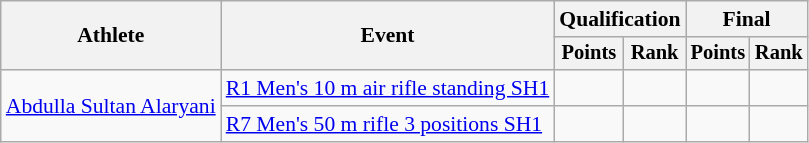<table class="wikitable" style="font-size:90%">
<tr>
<th rowspan="2">Athlete</th>
<th rowspan="2">Event</th>
<th colspan="2">Qualification</th>
<th colspan="2">Final</th>
</tr>
<tr style="font-size:95%">
<th>Points</th>
<th>Rank</th>
<th>Points</th>
<th>Rank</th>
</tr>
<tr align=center>
<td align=left rowspan=2><a href='#'>Abdulla Sultan Alaryani</a></td>
<td align=left><a href='#'>R1 Men's 10 m air rifle standing SH1</a></td>
<td></td>
<td></td>
<td></td>
<td></td>
</tr>
<tr align=center>
<td align=left><a href='#'>R7 Men's 50 m rifle 3 positions SH1</a></td>
<td></td>
<td></td>
<td></td>
<td></td>
</tr>
</table>
